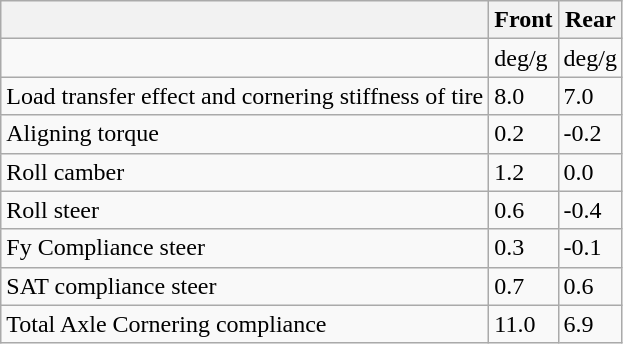<table class="wikitable">
<tr>
<th></th>
<th>Front</th>
<th>Rear</th>
</tr>
<tr>
<td></td>
<td>deg/g</td>
<td>deg/g</td>
</tr>
<tr>
<td>Load transfer effect and cornering stiffness of tire</td>
<td>8.0</td>
<td>7.0</td>
</tr>
<tr>
<td>Aligning torque</td>
<td>0.2</td>
<td>-0.2</td>
</tr>
<tr>
<td>Roll camber</td>
<td>1.2</td>
<td>0.0</td>
</tr>
<tr>
<td>Roll steer</td>
<td>0.6</td>
<td>-0.4</td>
</tr>
<tr>
<td>Fy Compliance steer</td>
<td>0.3</td>
<td>-0.1</td>
</tr>
<tr>
<td>SAT compliance steer</td>
<td>0.7</td>
<td>0.6</td>
</tr>
<tr>
<td>Total Axle Cornering compliance</td>
<td>11.0</td>
<td>6.9</td>
</tr>
</table>
